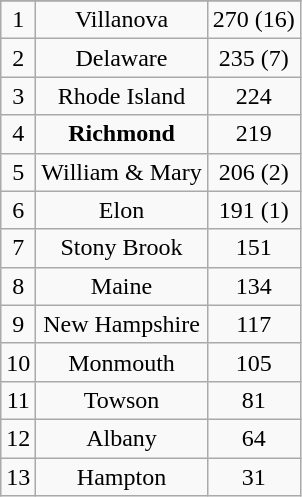<table class="wikitable">
<tr align="center">
</tr>
<tr align="center">
<td>1</td>
<td>Villanova</td>
<td>270 (16)</td>
</tr>
<tr align="center">
<td>2</td>
<td>Delaware</td>
<td>235 (7)</td>
</tr>
<tr align="center">
<td>3</td>
<td>Rhode Island</td>
<td>224</td>
</tr>
<tr align="center">
<td>4</td>
<td><strong>Richmond</strong></td>
<td>219</td>
</tr>
<tr align="center">
<td>5</td>
<td>William & Mary</td>
<td>206 (2)</td>
</tr>
<tr align="center">
<td>6</td>
<td>Elon</td>
<td>191 (1)</td>
</tr>
<tr align="center">
<td>7</td>
<td>Stony Brook</td>
<td>151</td>
</tr>
<tr align="center">
<td>8</td>
<td>Maine</td>
<td>134</td>
</tr>
<tr align="center">
<td>9</td>
<td>New Hampshire</td>
<td>117</td>
</tr>
<tr align="center">
<td>10</td>
<td>Monmouth</td>
<td>105</td>
</tr>
<tr align="center">
<td>11</td>
<td>Towson</td>
<td>81</td>
</tr>
<tr align="center">
<td>12</td>
<td>Albany</td>
<td>64</td>
</tr>
<tr align="center">
<td>13</td>
<td>Hampton</td>
<td>31</td>
</tr>
</table>
